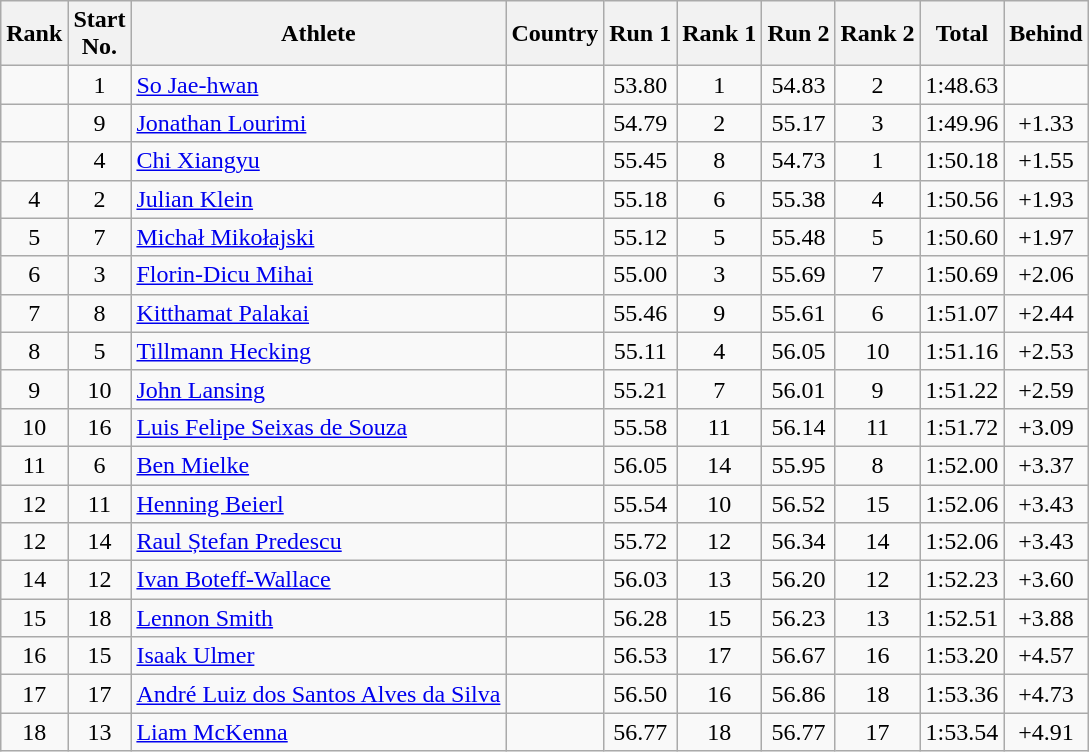<table class="wikitable sortable" style="text-align:center">
<tr>
<th>Rank</th>
<th>Start<br>No.</th>
<th>Athlete</th>
<th>Country</th>
<th>Run 1</th>
<th>Rank 1</th>
<th>Run 2</th>
<th>Rank 2</th>
<th>Total</th>
<th>Behind</th>
</tr>
<tr>
<td></td>
<td>1</td>
<td align=left><a href='#'>So Jae-hwan</a></td>
<td align=left></td>
<td>53.80</td>
<td>1</td>
<td>54.83</td>
<td>2</td>
<td>1:48.63</td>
<td></td>
</tr>
<tr>
<td></td>
<td>9</td>
<td align=left><a href='#'>Jonathan Lourimi</a></td>
<td align=left></td>
<td>54.79</td>
<td>2</td>
<td>55.17</td>
<td>3</td>
<td>1:49.96</td>
<td>+1.33</td>
</tr>
<tr>
<td></td>
<td>4</td>
<td align=left><a href='#'>Chi Xiangyu</a></td>
<td align=left></td>
<td>55.45</td>
<td>8</td>
<td>54.73</td>
<td>1</td>
<td>1:50.18</td>
<td>+1.55</td>
</tr>
<tr>
<td>4</td>
<td>2</td>
<td align=left><a href='#'>Julian Klein</a></td>
<td align=left></td>
<td>55.18</td>
<td>6</td>
<td>55.38</td>
<td>4</td>
<td>1:50.56</td>
<td>+1.93</td>
</tr>
<tr>
<td>5</td>
<td>7</td>
<td align=left><a href='#'>Michał Mikołajski</a></td>
<td align=left></td>
<td>55.12</td>
<td>5</td>
<td>55.48</td>
<td>5</td>
<td>1:50.60</td>
<td>+1.97</td>
</tr>
<tr>
<td>6</td>
<td>3</td>
<td align=left><a href='#'>Florin-Dicu Mihai</a></td>
<td align=left></td>
<td>55.00</td>
<td>3</td>
<td>55.69</td>
<td>7</td>
<td>1:50.69</td>
<td>+2.06</td>
</tr>
<tr>
<td>7</td>
<td>8</td>
<td align=left><a href='#'>Kitthamat Palakai</a></td>
<td align=left></td>
<td>55.46</td>
<td>9</td>
<td>55.61</td>
<td>6</td>
<td>1:51.07</td>
<td>+2.44</td>
</tr>
<tr>
<td>8</td>
<td>5</td>
<td align=left><a href='#'>Tillmann Hecking</a></td>
<td align=left></td>
<td>55.11</td>
<td>4</td>
<td>56.05</td>
<td>10</td>
<td>1:51.16</td>
<td>+2.53</td>
</tr>
<tr>
<td>9</td>
<td>10</td>
<td align=left><a href='#'>John Lansing</a></td>
<td align=left></td>
<td>55.21</td>
<td>7</td>
<td>56.01</td>
<td>9</td>
<td>1:51.22</td>
<td>+2.59</td>
</tr>
<tr>
<td>10</td>
<td>16</td>
<td align=left><a href='#'>Luis Felipe Seixas de Souza</a></td>
<td align=left></td>
<td>55.58</td>
<td>11</td>
<td>56.14</td>
<td>11</td>
<td>1:51.72</td>
<td>+3.09</td>
</tr>
<tr>
<td>11</td>
<td>6</td>
<td align=left><a href='#'>Ben Mielke</a></td>
<td align=left></td>
<td>56.05</td>
<td>14</td>
<td>55.95</td>
<td>8</td>
<td>1:52.00</td>
<td>+3.37</td>
</tr>
<tr>
<td>12</td>
<td>11</td>
<td align=left><a href='#'>Henning Beierl</a></td>
<td align=left></td>
<td>55.54</td>
<td>10</td>
<td>56.52</td>
<td>15</td>
<td>1:52.06</td>
<td>+3.43</td>
</tr>
<tr>
<td>12</td>
<td>14</td>
<td align=left><a href='#'>Raul Ștefan Predescu</a></td>
<td align=left></td>
<td>55.72</td>
<td>12</td>
<td>56.34</td>
<td>14</td>
<td>1:52.06</td>
<td>+3.43</td>
</tr>
<tr>
<td>14</td>
<td>12</td>
<td align=left><a href='#'>Ivan Boteff-Wallace</a></td>
<td align=left></td>
<td>56.03</td>
<td>13</td>
<td>56.20</td>
<td>12</td>
<td>1:52.23</td>
<td>+3.60</td>
</tr>
<tr>
<td>15</td>
<td>18</td>
<td align=left><a href='#'>Lennon Smith</a></td>
<td align=left></td>
<td>56.28</td>
<td>15</td>
<td>56.23</td>
<td>13</td>
<td>1:52.51</td>
<td>+3.88</td>
</tr>
<tr>
<td>16</td>
<td>15</td>
<td align=left><a href='#'>Isaak Ulmer</a></td>
<td align=left></td>
<td>56.53</td>
<td>17</td>
<td>56.67</td>
<td>16</td>
<td>1:53.20</td>
<td>+4.57</td>
</tr>
<tr>
<td>17</td>
<td>17</td>
<td align=left><a href='#'>André Luiz dos Santos Alves da Silva</a></td>
<td align=left></td>
<td>56.50</td>
<td>16</td>
<td>56.86</td>
<td>18</td>
<td>1:53.36</td>
<td>+4.73</td>
</tr>
<tr>
<td>18</td>
<td>13</td>
<td align=left><a href='#'>Liam McKenna</a></td>
<td align=left></td>
<td>56.77</td>
<td>18</td>
<td>56.77</td>
<td>17</td>
<td>1:53.54</td>
<td>+4.91</td>
</tr>
</table>
